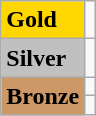<table class="wikitable">
<tr>
<td bgcolor="gold"><strong>Gold</strong></td>
<td></td>
</tr>
<tr>
<td bgcolor="silver"><strong>Silver</strong></td>
<td></td>
</tr>
<tr>
<td rowspan="2" bgcolor="#cc9966"><strong>Bronze</strong></td>
<td></td>
</tr>
<tr>
<td></td>
</tr>
</table>
